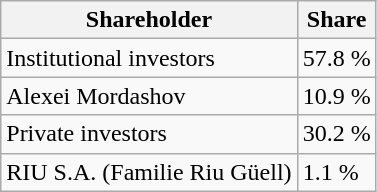<table class="wikitable">
<tr>
<th>Shareholder</th>
<th>Share</th>
</tr>
<tr>
<td>Institutional investors</td>
<td>57.8 %</td>
</tr>
<tr>
<td>Alexei Mordashov</td>
<td>10.9 %</td>
</tr>
<tr>
<td>Private investors</td>
<td>30.2 %</td>
</tr>
<tr>
<td>RIU S.A. (Familie Riu Güell)</td>
<td>1.1 %</td>
</tr>
</table>
